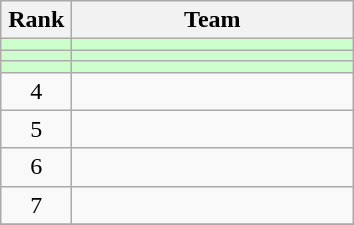<table class="wikitable" style="text-align:center">
<tr>
<th width=40>Rank</th>
<th width=180>Team</th>
</tr>
<tr bgcolor=#ccffcc>
<td></td>
<td style="text-align:left"></td>
</tr>
<tr bgcolor=#ccffcc>
<td></td>
<td style="text-align:left"></td>
</tr>
<tr bgcolor=#ccffcc>
<td></td>
<td style="text-align:left"></td>
</tr>
<tr>
<td>4</td>
<td style="text-align:left"></td>
</tr>
<tr>
<td>5</td>
<td style="text-align:left"></td>
</tr>
<tr>
<td>6</td>
<td style="text-align:left"></td>
</tr>
<tr>
<td>7</td>
<td style="text-align:left"></td>
</tr>
<tr>
</tr>
</table>
